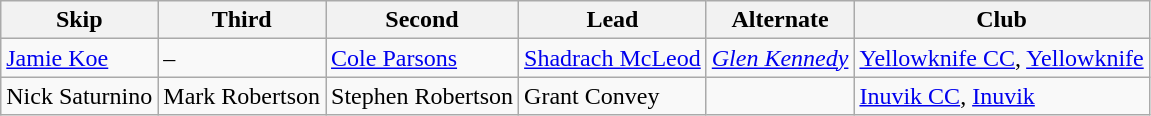<table class="wikitable">
<tr>
<th scope="col">Skip</th>
<th scope="col">Third</th>
<th scope="col">Second</th>
<th scope="col">Lead</th>
<th scope="col">Alternate</th>
<th scope="col">Club</th>
</tr>
<tr>
<td><a href='#'>Jamie Koe</a></td>
<td>–</td>
<td><a href='#'>Cole Parsons</a></td>
<td><a href='#'>Shadrach McLeod</a></td>
<td><em><a href='#'>Glen Kennedy</a></em></td>
<td><a href='#'>Yellowknife CC</a>, <a href='#'>Yellowknife</a></td>
</tr>
<tr>
<td>Nick Saturnino</td>
<td>Mark Robertson</td>
<td>Stephen Robertson</td>
<td>Grant Convey</td>
<td></td>
<td><a href='#'>Inuvik CC</a>, <a href='#'>Inuvik</a></td>
</tr>
</table>
